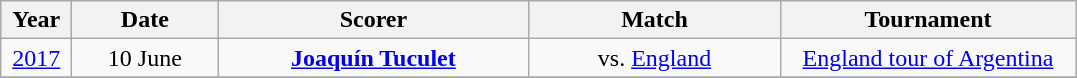<table class="wikitable">
<tr>
<th width=40>Year</th>
<th width=90>Date</th>
<th width=200>Scorer</th>
<th width=160>Match</th>
<th width=190>Tournament</th>
</tr>
<tr>
<td align=center><a href='#'>2017</a></td>
<td align=center>10 June</td>
<td align=center><strong><a href='#'>Joaquín Tuculet</a></strong></td>
<td align=center>vs. <a href='#'>England</a></td>
<td align=center><a href='#'>England tour of Argentina</a></td>
</tr>
<tr>
</tr>
</table>
